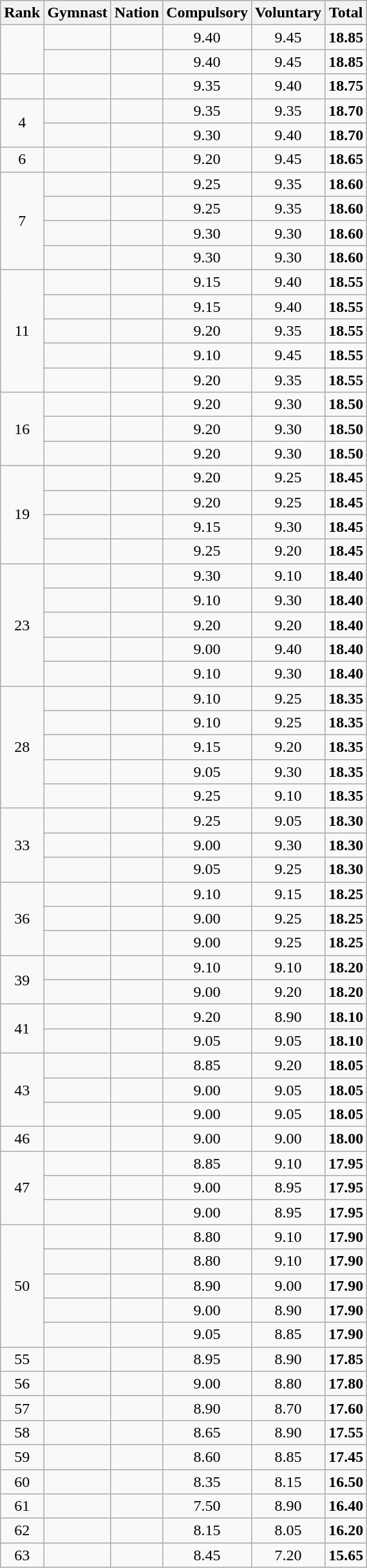<table class="wikitable sortable" style="text-align:center">
<tr>
<th>Rank</th>
<th>Gymnast</th>
<th>Nation</th>
<th>Compulsory</th>
<th>Voluntary</th>
<th>Total</th>
</tr>
<tr>
<td rowspan=2></td>
<td align=left></td>
<td align=left></td>
<td>9.40</td>
<td>9.45</td>
<td><strong>18.85</strong></td>
</tr>
<tr>
<td align=left></td>
<td align=left></td>
<td>9.40</td>
<td>9.45</td>
<td><strong>18.85</strong></td>
</tr>
<tr>
<td></td>
<td align=left></td>
<td align=left></td>
<td>9.35</td>
<td>9.40</td>
<td><strong>18.75</strong></td>
</tr>
<tr>
<td rowspan=2>4</td>
<td align=left></td>
<td align=left></td>
<td>9.35</td>
<td>9.35</td>
<td><strong>18.70</strong></td>
</tr>
<tr>
<td align=left></td>
<td align=left></td>
<td>9.30</td>
<td>9.40</td>
<td><strong>18.70</strong></td>
</tr>
<tr>
<td>6</td>
<td align=left></td>
<td align=left></td>
<td>9.20</td>
<td>9.45</td>
<td><strong>18.65</strong></td>
</tr>
<tr>
<td rowspan=4>7</td>
<td align=left></td>
<td align=left></td>
<td>9.25</td>
<td>9.35</td>
<td><strong>18.60</strong></td>
</tr>
<tr>
<td align=left></td>
<td align=left></td>
<td>9.25</td>
<td>9.35</td>
<td><strong>18.60</strong></td>
</tr>
<tr>
<td align=left></td>
<td align=left></td>
<td>9.30</td>
<td>9.30</td>
<td><strong>18.60</strong></td>
</tr>
<tr>
<td align=left></td>
<td align=left></td>
<td>9.30</td>
<td>9.30</td>
<td><strong>18.60</strong></td>
</tr>
<tr>
<td rowspan=5>11</td>
<td align=left></td>
<td align=left></td>
<td>9.15</td>
<td>9.40</td>
<td><strong>18.55</strong></td>
</tr>
<tr>
<td align=left></td>
<td align=left></td>
<td>9.15</td>
<td>9.40</td>
<td><strong>18.55</strong></td>
</tr>
<tr>
<td align=left></td>
<td align=left></td>
<td>9.20</td>
<td>9.35</td>
<td><strong>18.55</strong></td>
</tr>
<tr>
<td align=left></td>
<td align=left></td>
<td>9.10</td>
<td>9.45</td>
<td><strong>18.55</strong></td>
</tr>
<tr>
<td align=left></td>
<td align=left></td>
<td>9.20</td>
<td>9.35</td>
<td><strong>18.55</strong></td>
</tr>
<tr>
<td rowspan=3>16</td>
<td align=left></td>
<td align=left></td>
<td>9.20</td>
<td>9.30</td>
<td><strong>18.50</strong></td>
</tr>
<tr>
<td align=left></td>
<td align=left></td>
<td>9.20</td>
<td>9.30</td>
<td><strong>18.50</strong></td>
</tr>
<tr>
<td align=left></td>
<td align=left></td>
<td>9.20</td>
<td>9.30</td>
<td><strong>18.50</strong></td>
</tr>
<tr>
<td rowspan=4>19</td>
<td align=left></td>
<td align=left></td>
<td>9.20</td>
<td>9.25</td>
<td><strong>18.45</strong></td>
</tr>
<tr>
<td align=left></td>
<td align=left></td>
<td>9.20</td>
<td>9.25</td>
<td><strong>18.45</strong></td>
</tr>
<tr>
<td align=left></td>
<td align=left></td>
<td>9.15</td>
<td>9.30</td>
<td><strong>18.45</strong></td>
</tr>
<tr>
<td align=left></td>
<td align=left></td>
<td>9.25</td>
<td>9.20</td>
<td><strong>18.45</strong></td>
</tr>
<tr>
<td rowspan=5>23</td>
<td align=left></td>
<td align=left></td>
<td>9.30</td>
<td>9.10</td>
<td><strong>18.40</strong></td>
</tr>
<tr>
<td align=left></td>
<td align=left></td>
<td>9.10</td>
<td>9.30</td>
<td><strong>18.40</strong></td>
</tr>
<tr>
<td align=left></td>
<td align=left></td>
<td>9.20</td>
<td>9.20</td>
<td><strong>18.40</strong></td>
</tr>
<tr>
<td align=left></td>
<td align=left></td>
<td>9.00</td>
<td>9.40</td>
<td><strong>18.40</strong></td>
</tr>
<tr>
<td align=left></td>
<td align=left></td>
<td>9.10</td>
<td>9.30</td>
<td><strong>18.40</strong></td>
</tr>
<tr>
<td rowspan=5>28</td>
<td align=left></td>
<td align=left></td>
<td>9.10</td>
<td>9.25</td>
<td><strong>18.35</strong></td>
</tr>
<tr>
<td align=left></td>
<td align=left></td>
<td>9.10</td>
<td>9.25</td>
<td><strong>18.35</strong></td>
</tr>
<tr>
<td align=left></td>
<td align=left></td>
<td>9.15</td>
<td>9.20</td>
<td><strong>18.35</strong></td>
</tr>
<tr>
<td align=left></td>
<td align=left></td>
<td>9.05</td>
<td>9.30</td>
<td><strong>18.35</strong></td>
</tr>
<tr>
<td align=left></td>
<td align=left></td>
<td>9.25</td>
<td>9.10</td>
<td><strong>18.35</strong></td>
</tr>
<tr>
<td rowspan=3>33</td>
<td align=left></td>
<td align=left></td>
<td>9.25</td>
<td>9.05</td>
<td><strong>18.30</strong></td>
</tr>
<tr>
<td align=left></td>
<td align=left></td>
<td>9.00</td>
<td>9.30</td>
<td><strong>18.30</strong></td>
</tr>
<tr>
<td align=left></td>
<td align=left></td>
<td>9.05</td>
<td>9.25</td>
<td><strong>18.30</strong></td>
</tr>
<tr>
<td rowspan=3>36</td>
<td align=left></td>
<td align=left></td>
<td>9.10</td>
<td>9.15</td>
<td><strong>18.25</strong></td>
</tr>
<tr>
<td align=left></td>
<td align=left></td>
<td>9.00</td>
<td>9.25</td>
<td><strong>18.25</strong></td>
</tr>
<tr>
<td align=left></td>
<td align=left></td>
<td>9.00</td>
<td>9.25</td>
<td><strong>18.25</strong></td>
</tr>
<tr>
<td rowspan=2>39</td>
<td align=left></td>
<td align=left></td>
<td>9.10</td>
<td>9.10</td>
<td><strong>18.20</strong></td>
</tr>
<tr>
<td align=left></td>
<td align=left></td>
<td>9.00</td>
<td>9.20</td>
<td><strong>18.20</strong></td>
</tr>
<tr>
<td rowspan=2>41</td>
<td align=left></td>
<td align=left></td>
<td>9.20</td>
<td>8.90</td>
<td><strong>18.10</strong></td>
</tr>
<tr>
<td align=left></td>
<td align=left></td>
<td>9.05</td>
<td>9.05</td>
<td><strong>18.10</strong></td>
</tr>
<tr>
<td rowspan=3>43</td>
<td align=left></td>
<td align=left></td>
<td>8.85</td>
<td>9.20</td>
<td><strong>18.05</strong></td>
</tr>
<tr>
<td align=left></td>
<td align=left></td>
<td>9.00</td>
<td>9.05</td>
<td><strong>18.05</strong></td>
</tr>
<tr>
<td align=left></td>
<td align=left></td>
<td>9.00</td>
<td>9.05</td>
<td><strong>18.05</strong></td>
</tr>
<tr>
<td>46</td>
<td align=left></td>
<td align=left></td>
<td>9.00</td>
<td>9.00</td>
<td><strong>18.00</strong></td>
</tr>
<tr>
<td rowspan=3>47</td>
<td align=left></td>
<td align=left></td>
<td>8.85</td>
<td>9.10</td>
<td><strong>17.95</strong></td>
</tr>
<tr>
<td align=left></td>
<td align=left></td>
<td>9.00</td>
<td>8.95</td>
<td><strong>17.95</strong></td>
</tr>
<tr>
<td align=left></td>
<td align=left></td>
<td>9.00</td>
<td>8.95</td>
<td><strong>17.95</strong></td>
</tr>
<tr>
<td rowspan=5>50</td>
<td align=left></td>
<td align=left></td>
<td>8.80</td>
<td>9.10</td>
<td><strong>17.90</strong></td>
</tr>
<tr>
<td align=left></td>
<td align=left></td>
<td>8.80</td>
<td>9.10</td>
<td><strong>17.90</strong></td>
</tr>
<tr>
<td align=left></td>
<td align=left></td>
<td>8.90</td>
<td>9.00</td>
<td><strong>17.90</strong></td>
</tr>
<tr>
<td align=left></td>
<td align=left></td>
<td>9.00</td>
<td>8.90</td>
<td><strong>17.90</strong></td>
</tr>
<tr>
<td align=left></td>
<td align=left></td>
<td>9.05</td>
<td>8.85</td>
<td><strong>17.90</strong></td>
</tr>
<tr>
<td>55</td>
<td align=left></td>
<td align=left></td>
<td>8.95</td>
<td>8.90</td>
<td><strong>17.85</strong></td>
</tr>
<tr>
<td>56</td>
<td align=left></td>
<td align=left></td>
<td>9.00</td>
<td>8.80</td>
<td><strong>17.80</strong></td>
</tr>
<tr>
<td>57</td>
<td align=left></td>
<td align=left></td>
<td>8.90</td>
<td>8.70</td>
<td><strong>17.60</strong></td>
</tr>
<tr>
<td>58</td>
<td align=left></td>
<td align=left></td>
<td>8.65</td>
<td>8.90</td>
<td><strong>17.55</strong></td>
</tr>
<tr>
<td>59</td>
<td align=left></td>
<td align=left></td>
<td>8.60</td>
<td>8.85</td>
<td><strong>17.45</strong></td>
</tr>
<tr>
<td>60</td>
<td align=left></td>
<td align=left></td>
<td>8.35</td>
<td>8.15</td>
<td><strong>16.50</strong></td>
</tr>
<tr>
<td>61</td>
<td align=left></td>
<td align=left></td>
<td>7.50</td>
<td>8.90</td>
<td><strong>16.40</strong></td>
</tr>
<tr>
<td>62</td>
<td align=left></td>
<td align=left></td>
<td>8.15</td>
<td>8.05</td>
<td><strong>16.20</strong></td>
</tr>
<tr>
<td>63</td>
<td align=left></td>
<td align=left></td>
<td>8.45</td>
<td>7.20</td>
<td><strong>15.65</strong></td>
</tr>
</table>
